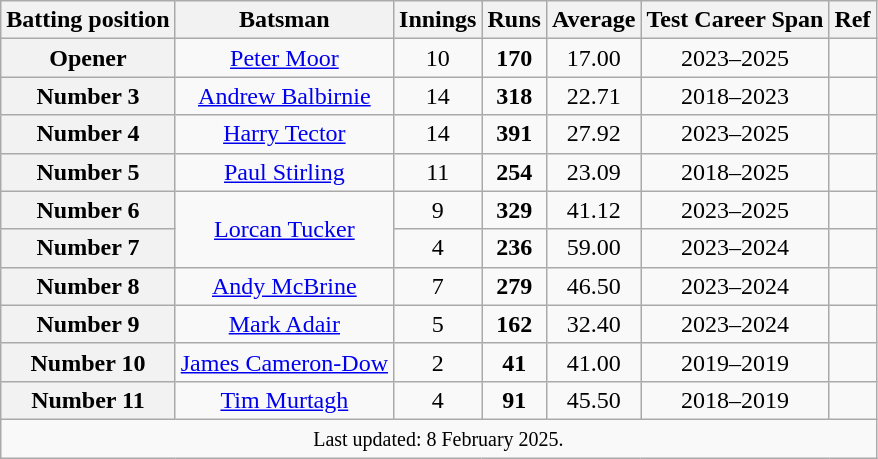<table class="wikitable sortable" style=text-align:center;>
<tr>
<th scope="col">Batting position</th>
<th scope="col">Batsman</th>
<th scope="col">Innings</th>
<th scope="col">Runs</th>
<th scope="col">Average</th>
<th scope="col">Test Career Span</th>
<th scope="col">Ref</th>
</tr>
<tr>
<th scope="row">Opener</th>
<td><a href='#'>Peter Moor</a></td>
<td>10</td>
<td><strong>170</strong></td>
<td>17.00</td>
<td>2023–2025</td>
<td></td>
</tr>
<tr>
<th scope="row">Number 3</th>
<td><a href='#'>Andrew Balbirnie</a></td>
<td>14</td>
<td><strong>318</strong></td>
<td>22.71</td>
<td>2018–2023</td>
<td></td>
</tr>
<tr>
<th scope="row">Number 4</th>
<td><a href='#'>Harry Tector</a></td>
<td>14</td>
<td><strong>391</strong></td>
<td>27.92</td>
<td>2023–2025</td>
<td></td>
</tr>
<tr>
<th scope="row">Number 5</th>
<td><a href='#'>Paul Stirling</a></td>
<td>11</td>
<td><strong>254</strong></td>
<td>23.09</td>
<td>2018–2025</td>
<td></td>
</tr>
<tr>
<th scope="row">Number 6</th>
<td rowspan=2><a href='#'>Lorcan Tucker</a></td>
<td>9</td>
<td><strong>329</strong></td>
<td>41.12</td>
<td>2023–2025</td>
<td></td>
</tr>
<tr>
<th scope="row">Number 7</th>
<td>4</td>
<td><strong>236</strong></td>
<td>59.00</td>
<td>2023–2024</td>
<td></td>
</tr>
<tr>
<th scope="row">Number 8</th>
<td><a href='#'>Andy McBrine</a></td>
<td>7</td>
<td><strong>279</strong></td>
<td>46.50</td>
<td>2023–2024</td>
<td></td>
</tr>
<tr>
<th scope="row">Number 9</th>
<td><a href='#'>Mark Adair</a></td>
<td>5</td>
<td><strong>162</strong></td>
<td>32.40</td>
<td>2023–2024</td>
<td></td>
</tr>
<tr>
<th scope="row">Number 10</th>
<td><a href='#'>James Cameron-Dow</a></td>
<td>2</td>
<td><strong>41</strong></td>
<td>41.00</td>
<td>2019–2019</td>
<td></td>
</tr>
<tr>
<th scope="row">Number 11</th>
<td><a href='#'>Tim Murtagh</a></td>
<td>4</td>
<td><strong>91</strong></td>
<td>45.50</td>
<td>2018–2019</td>
<td></td>
</tr>
<tr>
<td colspan=7><small>Last updated: 8 February 2025.</small></td>
</tr>
</table>
